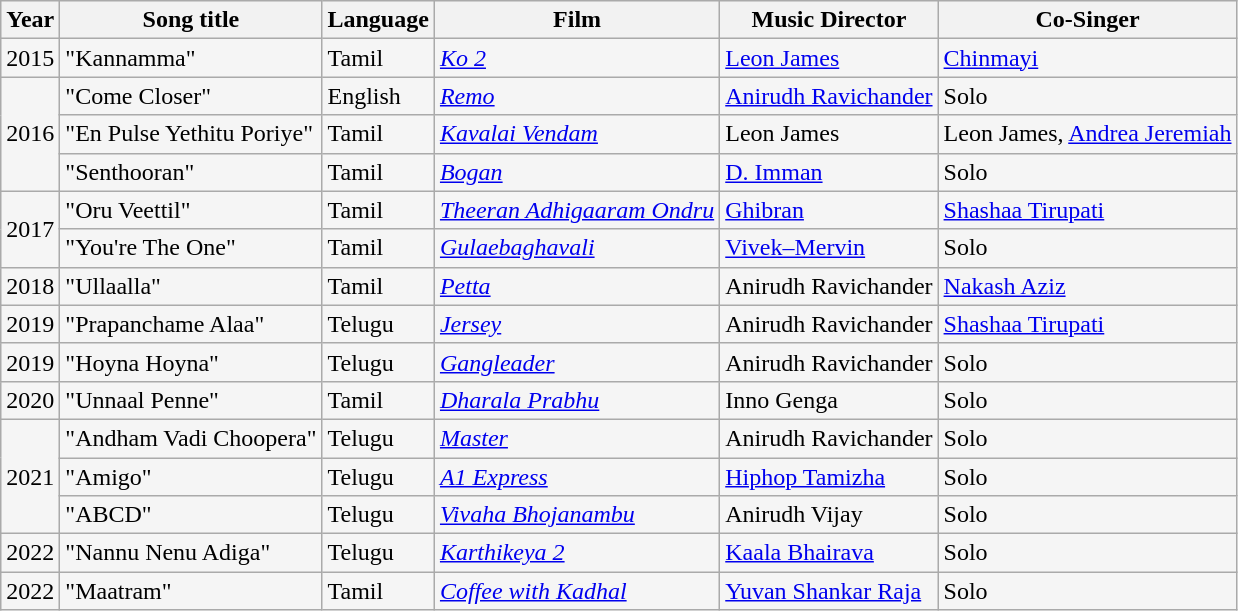<table class="wikitable sortable" style="background:#f5f5f5;">
<tr>
<th>Year</th>
<th>Song title</th>
<th>Language</th>
<th>Film</th>
<th>Music Director</th>
<th>Co-Singer</th>
</tr>
<tr>
<td>2015</td>
<td>"Kannamma"</td>
<td>Tamil</td>
<td><em><a href='#'>Ko 2</a></em></td>
<td><a href='#'>Leon James</a></td>
<td><a href='#'>Chinmayi</a></td>
</tr>
<tr>
<td rowspan="3">2016</td>
<td>"Come Closer"</td>
<td>English</td>
<td><em><a href='#'>Remo</a></em></td>
<td><a href='#'>Anirudh Ravichander</a></td>
<td>Solo</td>
</tr>
<tr>
<td>"En Pulse Yethitu Poriye"</td>
<td>Tamil</td>
<td><em><a href='#'>Kavalai Vendam</a></em></td>
<td>Leon James</td>
<td>Leon James, <a href='#'>Andrea Jeremiah</a></td>
</tr>
<tr>
<td>"Senthooran"</td>
<td>Tamil</td>
<td><em><a href='#'>Bogan</a></em></td>
<td><a href='#'>D. Imman</a></td>
<td>Solo</td>
</tr>
<tr>
<td rowspan="2">2017</td>
<td>"Oru Veettil"</td>
<td>Tamil</td>
<td><em><a href='#'>Theeran Adhigaaram Ondru</a></em></td>
<td><a href='#'>Ghibran</a></td>
<td><a href='#'>Shashaa Tirupati</a></td>
</tr>
<tr>
<td>"You're The One"</td>
<td>Tamil</td>
<td><em><a href='#'>Gulaebaghavali</a></em></td>
<td><a href='#'>Vivek–Mervin</a></td>
<td>Solo</td>
</tr>
<tr>
<td rowspan="1">2018</td>
<td>"Ullaalla"</td>
<td>Tamil</td>
<td><em><a href='#'>Petta</a></em></td>
<td>Anirudh Ravichander</td>
<td><a href='#'>Nakash Aziz</a></td>
</tr>
<tr>
<td rowspan="1">2019</td>
<td>"Prapanchame Alaa"</td>
<td>Telugu</td>
<td><em><a href='#'>Jersey</a></em></td>
<td>Anirudh Ravichander</td>
<td><a href='#'>Shashaa Tirupati</a></td>
</tr>
<tr>
<td rowspan="1">2019</td>
<td>"Hoyna Hoyna"</td>
<td>Telugu</td>
<td><em><a href='#'>Gangleader</a></em></td>
<td>Anirudh Ravichander</td>
<td>Solo</td>
</tr>
<tr>
<td rowspan="1">2020</td>
<td>"Unnaal Penne"</td>
<td>Tamil</td>
<td><em><a href='#'>Dharala Prabhu</a></em></td>
<td>Inno Genga</td>
<td>Solo</td>
</tr>
<tr>
<td rowspan="3">2021</td>
<td>"Andham Vadi Choopera"</td>
<td>Telugu</td>
<td><em><a href='#'>Master</a></em></td>
<td>Anirudh Ravichander</td>
<td>Solo</td>
</tr>
<tr>
<td>"Amigo"</td>
<td>Telugu</td>
<td><em><a href='#'>A1 Express</a></em></td>
<td><a href='#'>Hiphop Tamizha</a></td>
<td>Solo</td>
</tr>
<tr>
<td>"ABCD"</td>
<td>Telugu</td>
<td><a href='#'><em>Vivaha Bhojanambu</em></a></td>
<td>Anirudh Vijay</td>
<td>Solo</td>
</tr>
<tr>
<td>2022</td>
<td>"Nannu Nenu Adiga"</td>
<td>Telugu</td>
<td><em><a href='#'>Karthikeya 2</a></em></td>
<td><a href='#'>Kaala Bhairava</a></td>
<td>Solo</td>
</tr>
<tr>
<td>2022</td>
<td>"Maatram"</td>
<td>Tamil</td>
<td><em><a href='#'>Coffee with Kadhal</a></em></td>
<td><a href='#'>Yuvan Shankar Raja</a></td>
<td>Solo</td>
</tr>
</table>
